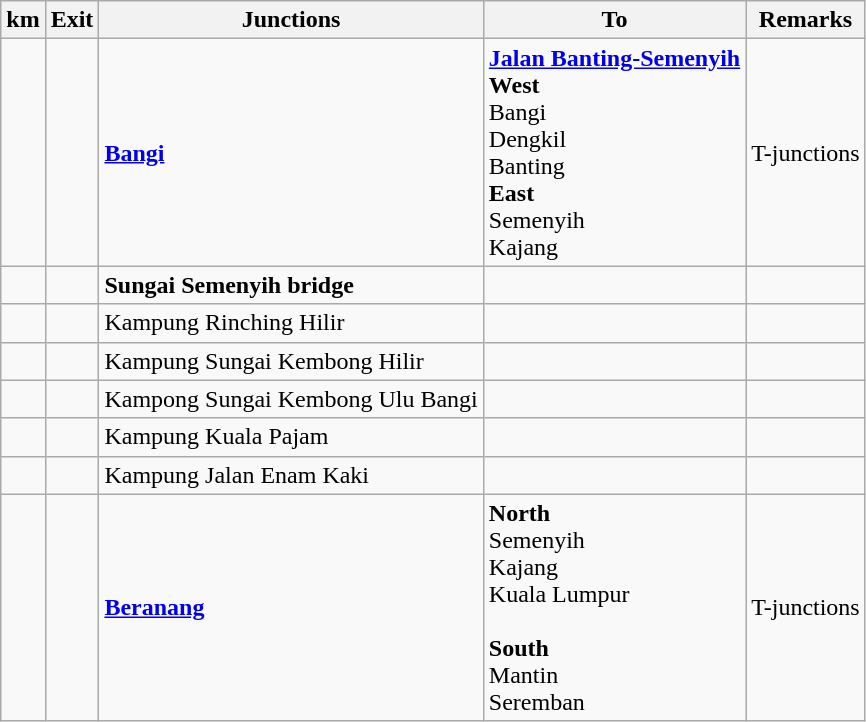<table class="wikitable">
<tr>
<th>km</th>
<th>Exit</th>
<th>Junctions</th>
<th>To</th>
<th>Remarks</th>
</tr>
<tr>
<td></td>
<td></td>
<td><strong><a href='#'>Bangi</a></strong></td>
<td> <strong><a href='#'>Jalan Banting-Semenyih</a></strong><br><strong>West</strong><br>Bangi<br>Dengkil<br>Banting<br><strong>East</strong><br>Semenyih<br>Kajang</td>
<td>T-junctions</td>
</tr>
<tr>
<td></td>
<td></td>
<td><strong>Sungai Semenyih bridge</strong></td>
<td></td>
<td></td>
</tr>
<tr>
<td></td>
<td></td>
<td>Kampung Rinching Hilir</td>
<td></td>
<td></td>
</tr>
<tr>
<td></td>
<td></td>
<td>Kampung Sungai Kembong Hilir</td>
<td></td>
<td></td>
</tr>
<tr>
<td></td>
<td></td>
<td>Kampong Sungai Kembong Ulu Bangi</td>
<td></td>
<td></td>
</tr>
<tr>
<td></td>
<td></td>
<td>Kampung Kuala Pajam</td>
<td></td>
<td></td>
</tr>
<tr>
<td></td>
<td></td>
<td>Kampung Jalan Enam Kaki</td>
<td></td>
<td></td>
</tr>
<tr>
<td></td>
<td></td>
<td><strong><a href='#'>Beranang</a></strong></td>
<td><strong>North</strong><br>Semenyih<br>Kajang<br>Kuala Lumpur<br><br><strong>South</strong><br>Mantin<br>Seremban</td>
<td>T-junctions</td>
</tr>
</table>
